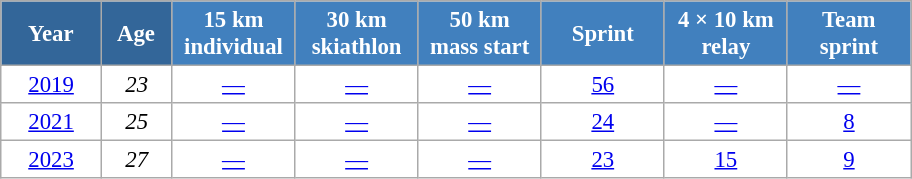<table class="wikitable" style="font-size:95%; text-align:center; border:grey solid 1px; border-collapse:collapse; background:#ffffff;">
<tr>
<th style="background-color:#369; color:white; width:60px;"> Year </th>
<th style="background-color:#369; color:white; width:40px;"> Age </th>
<th style="background-color:#4180be; color:white; width:75px;"> 15 km <br> individual </th>
<th style="background-color:#4180be; color:white; width:75px;"> 30 km <br> skiathlon </th>
<th style="background-color:#4180be; color:white; width:75px;"> 50 km <br> mass start </th>
<th style="background-color:#4180be; color:white; width:75px;"> Sprint </th>
<th style="background-color:#4180be; color:white; width:75px;"> 4 × 10 km <br> relay </th>
<th style="background-color:#4180be; color:white; width:75px;"> Team <br> sprint </th>
</tr>
<tr>
<td><a href='#'>2019</a></td>
<td><em>23</em></td>
<td><a href='#'>—</a></td>
<td><a href='#'>—</a></td>
<td><a href='#'>—</a></td>
<td><a href='#'>56</a></td>
<td><a href='#'>—</a></td>
<td><a href='#'>—</a></td>
</tr>
<tr>
<td><a href='#'>2021</a></td>
<td><em>25</em></td>
<td><a href='#'>—</a></td>
<td><a href='#'>—</a></td>
<td><a href='#'>—</a></td>
<td><a href='#'>24</a></td>
<td><a href='#'>—</a></td>
<td><a href='#'>8</a></td>
</tr>
<tr>
<td><a href='#'>2023</a></td>
<td><em>27</em></td>
<td><a href='#'>—</a></td>
<td><a href='#'>—</a></td>
<td><a href='#'>—</a></td>
<td><a href='#'>23</a></td>
<td><a href='#'>15</a></td>
<td><a href='#'>9</a></td>
</tr>
</table>
